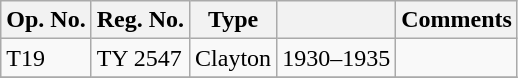<table class="wikitable">
<tr>
<th>Op. No.</th>
<th>Reg. No.</th>
<th>Type</th>
<th></th>
<th>Comments</th>
</tr>
<tr>
<td>T19</td>
<td>TY 2547</td>
<td>Clayton</td>
<td>1930–1935</td>
<td></td>
</tr>
<tr>
</tr>
</table>
